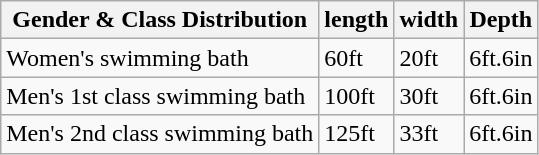<table class="wikitable">
<tr>
<th>Gender & Class Distribution</th>
<th>length</th>
<th>width</th>
<th>Depth</th>
</tr>
<tr>
<td>Women's swimming bath</td>
<td>60ft</td>
<td>20ft</td>
<td>6ft.6in</td>
</tr>
<tr>
<td>Men's 1st class swimming bath</td>
<td>100ft</td>
<td>30ft</td>
<td>6ft.6in</td>
</tr>
<tr>
<td>Men's 2nd class swimming bath</td>
<td>125ft</td>
<td>33ft</td>
<td>6ft.6in</td>
</tr>
</table>
